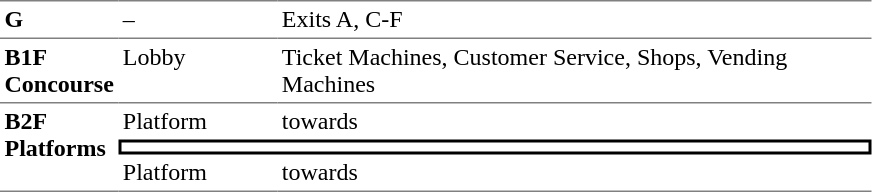<table table border=0 cellspacing=0 cellpadding=3>
<tr>
<td style="border-top:solid 1px gray;" width=50 valign=top><strong>G</strong></td>
<td style="border-top:solid 1px gray;" width=100 valign=top>–</td>
<td style="border-top:solid 1px gray;" width=390 valign=top>Exits A, C-F</td>
</tr>
<tr>
<td style="border-bottom:solid 1px gray; border-top:solid 1px gray;" valign=top width=50><strong>B1F<br>Concourse</strong></td>
<td style="border-bottom:solid 1px gray; border-top:solid 1px gray;" valign=top width=100>Lobby</td>
<td style="border-bottom:solid 1px gray; border-top:solid 1px gray;" valign=top width=390>Ticket Machines, Customer Service, Shops, Vending Machines</td>
</tr>
<tr>
<td style="border-bottom:solid 1px gray;" rowspan="3" valign=top><strong>B2F<br>Platforms</strong></td>
<td>Platform</td>
<td>  towards  </td>
</tr>
<tr>
<td style="border-right:solid 2px black;border-left:solid 2px black;border-top:solid 2px black;border-bottom:solid 2px black;text-align:center;" colspan=2></td>
</tr>
<tr>
<td style="border-bottom:solid 1px gray;">Platform</td>
<td style="border-bottom:solid 1px gray;">  towards   </td>
</tr>
</table>
